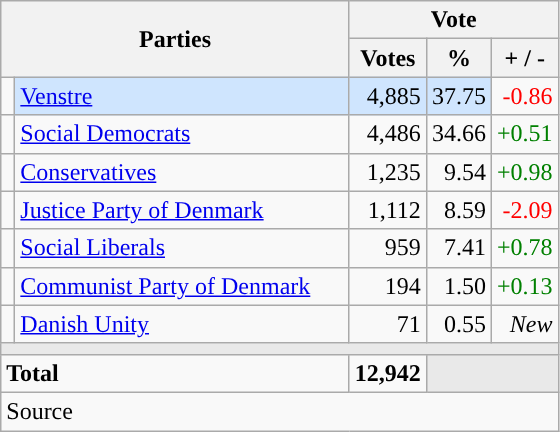<table class="wikitable" style="text-align:right;">
<tr>
<th style="text-align:centre;" rowspan="2" colspan="2" width="225">Parties</th>
<th colspan="3">Vote</th>
</tr>
<tr>
<th width="15">Votes</th>
<th width="15">%</th>
<th width="15">+ / -</th>
</tr>
<tr>
<td width="2" style="color:inherit;background:"></td>
<td bgcolor=#cfe5fe  align="left"><a href='#'>Venstre</a></td>
<td bgcolor=#cfe5fe>4,885</td>
<td bgcolor=#cfe5fe>37.75</td>
<td style=color:red;>-0.86</td>
</tr>
<tr>
<td width="2" style="color:inherit;background:"></td>
<td align="left"><a href='#'>Social Democrats</a></td>
<td>4,486</td>
<td>34.66</td>
<td style=color:green;>+0.51</td>
</tr>
<tr>
<td width="2" style="color:inherit;background:"></td>
<td align="left"><a href='#'>Conservatives</a></td>
<td>1,235</td>
<td>9.54</td>
<td style=color:green;>+0.98</td>
</tr>
<tr>
<td width="2" style="color:inherit;background:"></td>
<td align="left"><a href='#'>Justice Party of Denmark</a></td>
<td>1,112</td>
<td>8.59</td>
<td style=color:red;>-2.09</td>
</tr>
<tr>
<td width="2" style="color:inherit;background:"></td>
<td align="left"><a href='#'>Social Liberals</a></td>
<td>959</td>
<td>7.41</td>
<td style=color:green;>+0.78</td>
</tr>
<tr>
<td width="2" style="color:inherit;background:"></td>
<td align="left"><a href='#'>Communist Party of Denmark</a></td>
<td>194</td>
<td>1.50</td>
<td style=color:green;>+0.13</td>
</tr>
<tr>
<td width="2" style="color:inherit;background:"></td>
<td align="left"><a href='#'>Danish Unity</a></td>
<td>71</td>
<td>0.55</td>
<td><em>New</em></td>
</tr>
<tr>
<td colspan="7" bgcolor="#E9E9E9"></td>
</tr>
<tr>
<td align="left" colspan="2"><strong>Total</strong></td>
<td><strong>12,942</strong></td>
<td bgcolor="#E9E9E9" colspan="2"></td>
</tr>
<tr>
<td align="left" colspan="6">Source</td>
</tr>
</table>
